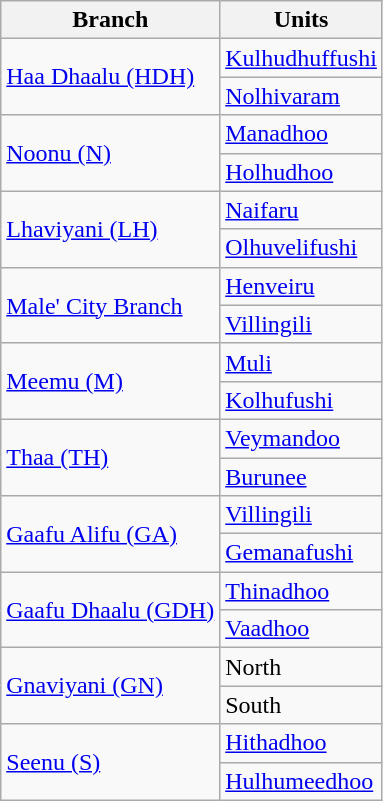<table class="wikitable">
<tr>
<th>Branch</th>
<th>Units</th>
</tr>
<tr>
<td rowspan="2"><a href='#'>Haa Dhaalu (HDH)</a></td>
<td><a href='#'>Kulhudhuffushi</a></td>
</tr>
<tr>
<td><a href='#'>Nolhivaram</a></td>
</tr>
<tr>
<td rowspan="2"><a href='#'>Noonu (N)</a></td>
<td><a href='#'>Manadhoo</a></td>
</tr>
<tr>
<td><a href='#'>Holhudhoo</a></td>
</tr>
<tr>
<td rowspan="2"><a href='#'>Lhaviyani (LH)</a></td>
<td><a href='#'>Naifaru</a></td>
</tr>
<tr>
<td><a href='#'>Olhuvelifushi</a></td>
</tr>
<tr>
<td rowspan="2"><a href='#'>Male' City Branch</a></td>
<td><a href='#'>Henveiru</a></td>
</tr>
<tr>
<td><a href='#'>Villingili</a></td>
</tr>
<tr>
<td rowspan="2"><a href='#'>Meemu (M)</a></td>
<td><a href='#'>Muli</a></td>
</tr>
<tr>
<td><a href='#'>Kolhufushi</a></td>
</tr>
<tr>
<td rowspan="2"><a href='#'>Thaa (TH)</a></td>
<td><a href='#'>Veymandoo</a></td>
</tr>
<tr>
<td><a href='#'>Burunee</a></td>
</tr>
<tr>
<td rowspan="2"><a href='#'>Gaafu Alifu (GA)</a></td>
<td><a href='#'>Villingili</a></td>
</tr>
<tr>
<td><a href='#'>Gemanafushi</a></td>
</tr>
<tr>
<td rowspan="2"><a href='#'>Gaafu Dhaalu (GDH)</a></td>
<td><a href='#'>Thinadhoo</a></td>
</tr>
<tr>
<td><a href='#'>Vaadhoo</a></td>
</tr>
<tr>
<td rowspan="2"><a href='#'>Gnaviyani (GN)</a></td>
<td>North</td>
</tr>
<tr>
<td>South</td>
</tr>
<tr>
<td rowspan="2"><a href='#'>Seenu (S)</a></td>
<td><a href='#'>Hithadhoo</a></td>
</tr>
<tr>
<td><a href='#'>Hulhumeedhoo</a></td>
</tr>
</table>
